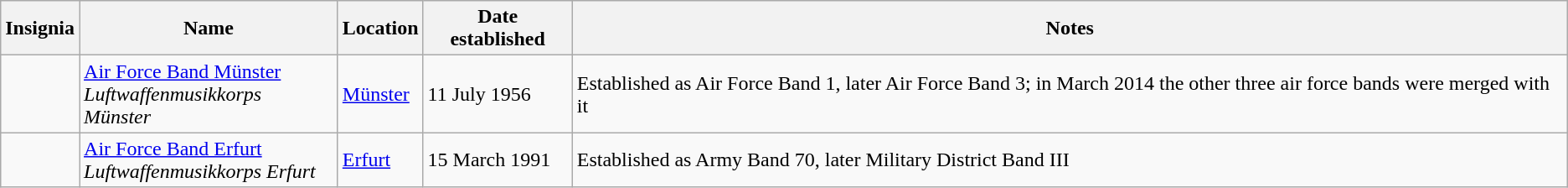<table class="wikitable">
<tr class="gray">
<th>Insignia</th>
<th>Name</th>
<th>Location</th>
<th>Date established</th>
<th>Notes</th>
</tr>
<tr>
<td></td>
<td><a href='#'>Air Force Band Münster</a><br><em>Luftwaffenmusikkorps Münster</em></td>
<td><a href='#'>Münster</a></td>
<td>11 July 1956</td>
<td>Established as Air Force Band 1, later Air Force Band 3; in March 2014 the other three air force bands were merged with it</td>
</tr>
<tr>
<td></td>
<td><a href='#'>Air Force Band Erfurt</a><br><em>Luftwaffenmusikkorps Erfurt</em></td>
<td><a href='#'>Erfurt</a></td>
<td>15 March 1991</td>
<td>Established as Army Band 70, later Military District Band III</td>
</tr>
</table>
